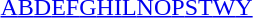<table id="toc" class="toc" summary="Class">
<tr>
<th></th>
</tr>
<tr>
<td style="text-align:center;"><a href='#'>A</a><a href='#'>B</a><a href='#'>D</a><a href='#'>E</a><a href='#'>F</a><a href='#'>G</a><a href='#'>H</a><a href='#'>I</a><a href='#'>L</a><a href='#'>N</a><a href='#'>O</a><a href='#'>P</a><a href='#'>S</a><a href='#'>T</a><a href='#'>W</a><a href='#'>Y</a></td>
</tr>
</table>
